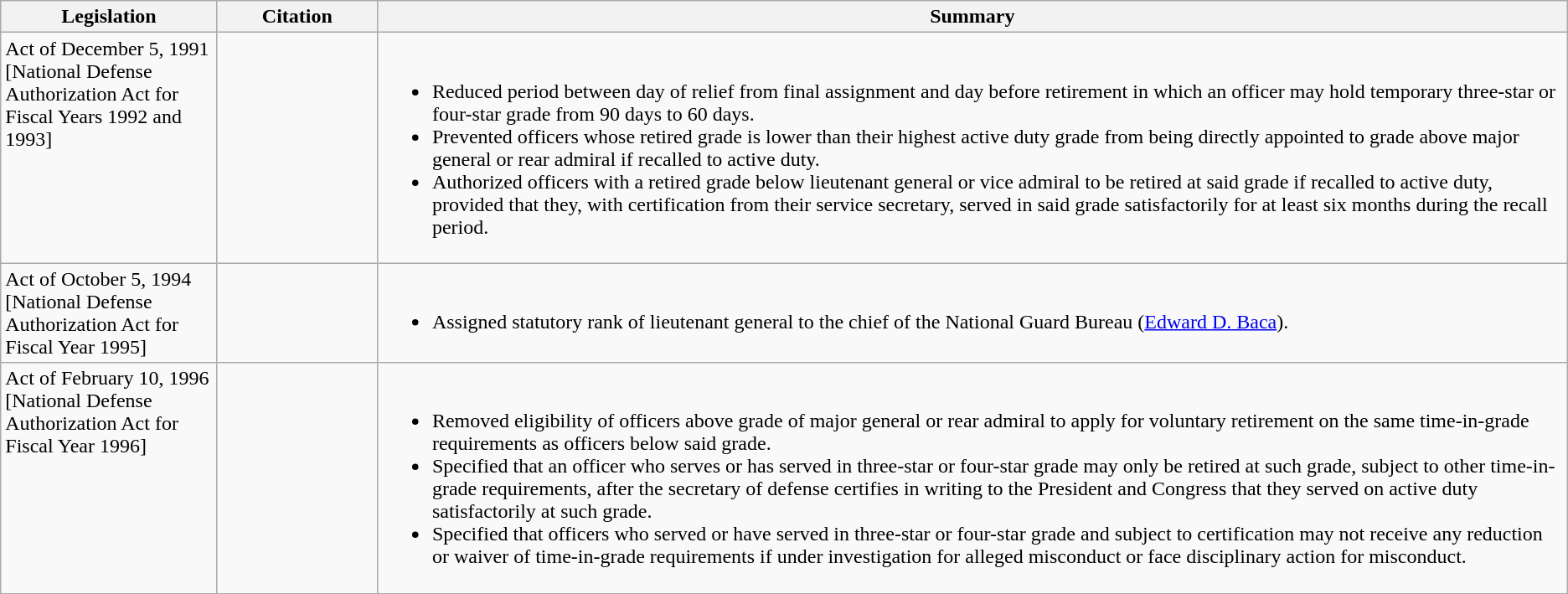<table class="wikitable">
<tr>
<th scope="col" width = 165>Legislation</th>
<th scope="col" width = 120>Citation</th>
<th scope="col" class="unsortable">Summary</th>
</tr>
<tr style="vertical-align: top;">
<td>Act of December 5, 1991<br>[National Defense Authorization Act for Fiscal Years 1992 and 1993]</td>
<td> <br> </td>
<td><br><ul><li>Reduced period between day of relief from final assignment and day before retirement in which an officer may hold temporary three-star or four-star grade from 90 days to 60 days.</li><li>Prevented officers whose retired grade is lower than their highest active duty grade from being directly appointed to grade above major general or rear admiral if recalled to active duty.</li><li>Authorized officers with a retired grade below lieutenant general or vice admiral to be retired at said grade if recalled to active duty, provided that they, with certification from their service secretary, served in said grade satisfactorily for at least six months during the recall period.</li></ul></td>
</tr>
<tr style="vertical-align: top;">
<td>Act of October 5, 1994<br>[National Defense Authorization Act for Fiscal Year 1995]</td>
<td> <br> </td>
<td><br><ul><li>Assigned statutory rank of lieutenant general to the chief of the National Guard Bureau (<a href='#'>Edward D. Baca</a>).</li></ul></td>
</tr>
<tr style="vertical-align: top;">
<td>Act of February 10, 1996<br>[National Defense Authorization Act for Fiscal Year 1996]</td>
<td> <br> </td>
<td><br><ul><li>Removed eligibility of officers above grade of major general or rear admiral to apply for voluntary retirement on the same time-in-grade requirements as officers below said grade.</li><li>Specified that an officer who serves or has served in three-star or four-star grade may only be retired at such grade, subject to other time-in-grade requirements, after the secretary of defense certifies in writing to the President and Congress that they served on active duty satisfactorily at such grade.</li><li>Specified that officers who served or have served in three-star or four-star grade and subject to certification may not receive any reduction or waiver of time-in-grade requirements if under investigation for alleged misconduct or face disciplinary action for misconduct.</li></ul></td>
</tr>
</table>
